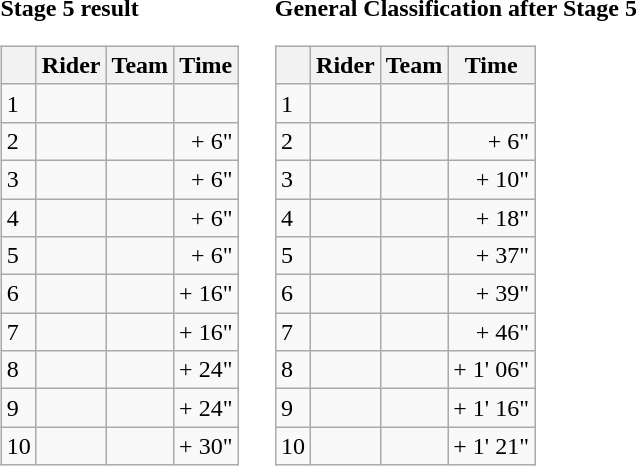<table>
<tr>
<td><strong>Stage 5 result</strong><br><table class="wikitable">
<tr>
<th></th>
<th>Rider</th>
<th>Team</th>
<th>Time</th>
</tr>
<tr>
<td>1</td>
<td></td>
<td></td>
<td align="right"></td>
</tr>
<tr>
<td>2</td>
<td> </td>
<td></td>
<td align="right">+ 6"</td>
</tr>
<tr>
<td>3</td>
<td> </td>
<td></td>
<td align="right">+ 6"</td>
</tr>
<tr>
<td>4</td>
<td></td>
<td></td>
<td align="right">+ 6"</td>
</tr>
<tr>
<td>5</td>
<td></td>
<td></td>
<td align="right">+ 6"</td>
</tr>
<tr>
<td>6</td>
<td></td>
<td></td>
<td align="right">+ 16"</td>
</tr>
<tr>
<td>7</td>
<td></td>
<td></td>
<td align="right">+ 16"</td>
</tr>
<tr>
<td>8</td>
<td></td>
<td></td>
<td align="right">+ 24"</td>
</tr>
<tr>
<td>9</td>
<td></td>
<td></td>
<td align="right">+ 24"</td>
</tr>
<tr>
<td>10</td>
<td></td>
<td></td>
<td align="right">+ 30"</td>
</tr>
</table>
</td>
<td></td>
<td><strong>General Classification after Stage 5</strong><br><table class="wikitable">
<tr>
<th></th>
<th>Rider</th>
<th>Team</th>
<th>Time</th>
</tr>
<tr>
<td>1</td>
<td> </td>
<td></td>
<td align="right"></td>
</tr>
<tr>
<td>2</td>
<td></td>
<td></td>
<td align="right">+ 6"</td>
</tr>
<tr>
<td>3</td>
<td></td>
<td></td>
<td align="right">+ 10"</td>
</tr>
<tr>
<td>4</td>
<td> </td>
<td></td>
<td align="right">+ 18"</td>
</tr>
<tr>
<td>5</td>
<td></td>
<td></td>
<td align="right">+ 37"</td>
</tr>
<tr>
<td>6</td>
<td> </td>
<td></td>
<td align="right">+ 39"</td>
</tr>
<tr>
<td>7</td>
<td></td>
<td></td>
<td align="right">+ 46"</td>
</tr>
<tr>
<td>8</td>
<td></td>
<td></td>
<td align="right">+ 1' 06"</td>
</tr>
<tr>
<td>9</td>
<td></td>
<td></td>
<td align="right">+ 1' 16"</td>
</tr>
<tr>
<td>10</td>
<td></td>
<td></td>
<td align="right">+ 1' 21"</td>
</tr>
</table>
</td>
</tr>
</table>
